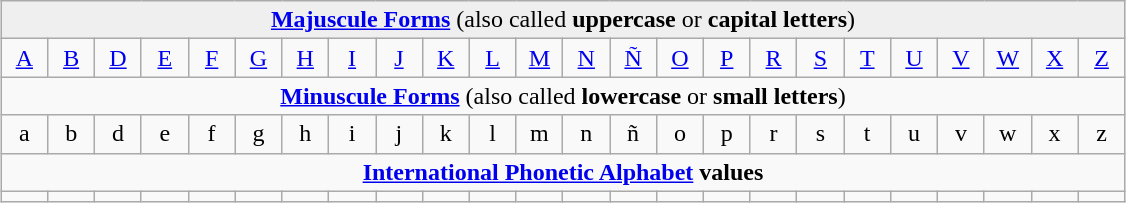<table class="wikitable" style="border-collapse:collapse;margin: 1em auto;">
<tr>
<td bgcolor="#EFEFEF" align="center" colspan="24"><strong><a href='#'>Majuscule Forms</a></strong> (also called <strong>uppercase</strong> or <strong>capital letters</strong>)</td>
</tr>
<tr>
<td width=3% align="center"><a href='#'>A</a></td>
<td width=3% align="center"><a href='#'>B</a></td>
<td width=3% align="center"><a href='#'>D</a></td>
<td width=3% align="center"><a href='#'>E</a></td>
<td width=3% align="center"><a href='#'>F</a></td>
<td width=3% align="center"><a href='#'>G</a></td>
<td width=3% align="center"><a href='#'>H</a></td>
<td width=3% align="center"><a href='#'>I</a></td>
<td width=3% align="center"><a href='#'>J</a></td>
<td width=3% align="center"><a href='#'>K</a></td>
<td width=3% align="center"><a href='#'>L</a></td>
<td width=3% align="center"><a href='#'>M</a></td>
<td width=3% align="center"><a href='#'>N</a></td>
<td width=3% align="center"><a href='#'>Ñ</a></td>
<td width=3% align="center"><a href='#'>O</a></td>
<td width=3% align="center"><a href='#'>P</a></td>
<td width=3% align="center"><a href='#'>R</a></td>
<td width=3% align="center"><a href='#'>S</a></td>
<td width=3% align="center"><a href='#'>T</a></td>
<td width=3% align="center"><a href='#'>U</a></td>
<td width=3% align="center"><a href='#'>V</a></td>
<td width=3% align="center"><a href='#'>W</a></td>
<td width=3% align="center"><a href='#'>X</a></td>
<td width=3% align="center"><a href='#'>Z</a></td>
</tr>
<tr>
<td align="center" colspan="24"><strong><a href='#'>Minuscule Forms</a></strong> (also called <strong>lowercase</strong> or <strong>small letters</strong>)</td>
</tr>
<tr>
<td align="center">a</td>
<td align="center">b</td>
<td align="center">d</td>
<td align="center">e</td>
<td align="center">f</td>
<td align="center">g</td>
<td align="center">h</td>
<td align="center">i</td>
<td align="center">j</td>
<td align="center">k</td>
<td align="center">l</td>
<td align="center">m</td>
<td align="center">n</td>
<td align="center">ñ</td>
<td align="center">o</td>
<td align="center">p</td>
<td align="center">r</td>
<td align="center">s</td>
<td align="center">t</td>
<td align="center">u</td>
<td align="center">v</td>
<td width=3% align="center">w</td>
<td align="center">x</td>
<td align="center">z</td>
</tr>
<tr>
<td align="center" colspan="24"><strong><a href='#'>International Phonetic Alphabet</a> values</strong></td>
</tr>
<tr>
<td align="center"></td>
<td align="center"></td>
<td align="center"></td>
<td align="center"></td>
<td align="center"></td>
<td align="center"></td>
<td align="center"></td>
<td align="center"></td>
<td align="center"></td>
<td align="center"></td>
<td align="center"></td>
<td align="center"></td>
<td align="center"></td>
<td align="center"></td>
<td align="center"></td>
<td align="center"></td>
<td align="center"></td>
<td align="center"></td>
<td align="center"></td>
<td align="center"></td>
<td align="center"></td>
<td width=3% align="center"></td>
<td align="center"></td>
<td align="center"></td>
</tr>
</table>
